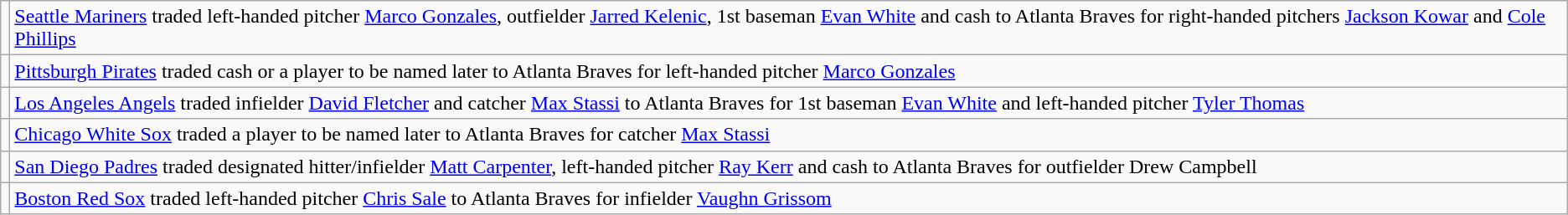<table class="wikitable">
<tr>
<td></td>
<td><a href='#'>Seattle Mariners</a> traded left-handed pitcher <a href='#'>Marco Gonzales</a>, outfielder <a href='#'>Jarred Kelenic</a>, 1st baseman <a href='#'>Evan White</a> and cash to Atlanta Braves for right-handed pitchers <a href='#'>Jackson Kowar</a> and <a href='#'>Cole Phillips</a></td>
</tr>
<tr>
<td></td>
<td><a href='#'>Pittsburgh Pirates</a> traded cash or a player to be named later to Atlanta Braves for left-handed pitcher <a href='#'>Marco Gonzales</a></td>
</tr>
<tr>
<td></td>
<td><a href='#'>Los Angeles Angels</a> traded infielder <a href='#'>David Fletcher</a> and catcher <a href='#'>Max Stassi</a> to Atlanta Braves for 1st baseman <a href='#'>Evan White</a> and left-handed pitcher <a href='#'>Tyler Thomas</a></td>
</tr>
<tr>
<td></td>
<td><a href='#'>Chicago White Sox</a> traded a player to be named later to Atlanta Braves for catcher <a href='#'>Max Stassi</a></td>
</tr>
<tr>
<td></td>
<td><a href='#'>San Diego Padres</a> traded designated hitter/infielder <a href='#'>Matt Carpenter</a>, left-handed pitcher <a href='#'>Ray Kerr</a> and cash to Atlanta Braves for outfielder Drew Campbell</td>
</tr>
<tr>
<td></td>
<td><a href='#'>Boston Red Sox</a> traded left-handed pitcher <a href='#'>Chris Sale</a> to Atlanta Braves for infielder <a href='#'>Vaughn Grissom</a></td>
</tr>
</table>
